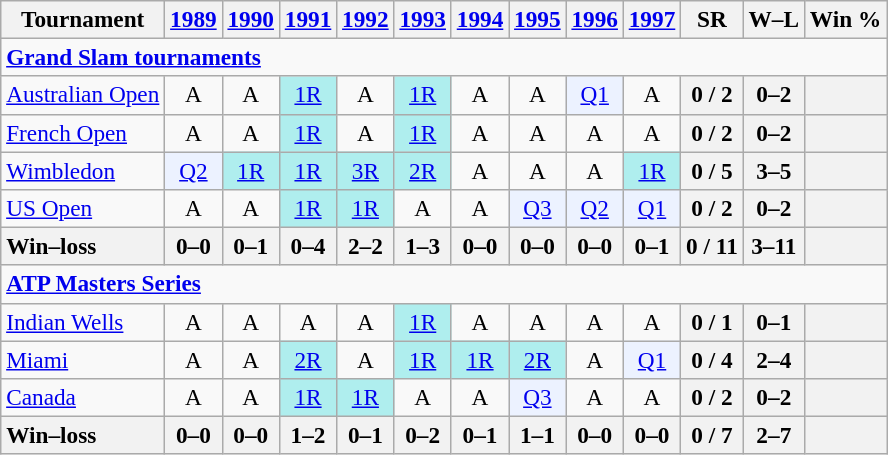<table class=wikitable style=text-align:center;font-size:97%>
<tr>
<th>Tournament</th>
<th><a href='#'>1989</a></th>
<th><a href='#'>1990</a></th>
<th><a href='#'>1991</a></th>
<th><a href='#'>1992</a></th>
<th><a href='#'>1993</a></th>
<th><a href='#'>1994</a></th>
<th><a href='#'>1995</a></th>
<th><a href='#'>1996</a></th>
<th><a href='#'>1997</a></th>
<th>SR</th>
<th>W–L</th>
<th>Win %</th>
</tr>
<tr>
<td colspan=23 align=left><strong><a href='#'>Grand Slam tournaments</a></strong></td>
</tr>
<tr>
<td align=left><a href='#'>Australian Open</a></td>
<td>A</td>
<td>A</td>
<td bgcolor=afeeee><a href='#'>1R</a></td>
<td>A</td>
<td bgcolor=afeeee><a href='#'>1R</a></td>
<td>A</td>
<td>A</td>
<td bgcolor=ecf2ff><a href='#'>Q1</a></td>
<td>A</td>
<th>0 / 2</th>
<th>0–2</th>
<th></th>
</tr>
<tr>
<td align=left><a href='#'>French Open</a></td>
<td>A</td>
<td>A</td>
<td bgcolor=afeeee><a href='#'>1R</a></td>
<td>A</td>
<td bgcolor=afeeee><a href='#'>1R</a></td>
<td>A</td>
<td>A</td>
<td>A</td>
<td>A</td>
<th>0 / 2</th>
<th>0–2</th>
<th></th>
</tr>
<tr>
<td align=left><a href='#'>Wimbledon</a></td>
<td bgcolor=ecf2ff><a href='#'>Q2</a></td>
<td bgcolor=afeeee><a href='#'>1R</a></td>
<td bgcolor=afeeee><a href='#'>1R</a></td>
<td bgcolor=afeeee><a href='#'>3R</a></td>
<td bgcolor=afeeee><a href='#'>2R</a></td>
<td>A</td>
<td>A</td>
<td>A</td>
<td bgcolor=afeeee><a href='#'>1R</a></td>
<th>0 / 5</th>
<th>3–5</th>
<th></th>
</tr>
<tr>
<td align=left><a href='#'>US Open</a></td>
<td>A</td>
<td>A</td>
<td bgcolor=afeeee><a href='#'>1R</a></td>
<td bgcolor=afeeee><a href='#'>1R</a></td>
<td>A</td>
<td>A</td>
<td bgcolor=ecf2ff><a href='#'>Q3</a></td>
<td bgcolor=ecf2ff><a href='#'>Q2</a></td>
<td bgcolor=ecf2ff><a href='#'>Q1</a></td>
<th>0 / 2</th>
<th>0–2</th>
<th></th>
</tr>
<tr>
<th style=text-align:left>Win–loss</th>
<th>0–0</th>
<th>0–1</th>
<th>0–4</th>
<th>2–2</th>
<th>1–3</th>
<th>0–0</th>
<th>0–0</th>
<th>0–0</th>
<th>0–1</th>
<th>0 / 11</th>
<th>3–11</th>
<th></th>
</tr>
<tr>
<td colspan=23 align=left><strong><a href='#'>ATP Masters Series</a></strong></td>
</tr>
<tr>
<td align=left><a href='#'>Indian Wells</a></td>
<td>A</td>
<td>A</td>
<td>A</td>
<td>A</td>
<td bgcolor=afeeee><a href='#'>1R</a></td>
<td>A</td>
<td>A</td>
<td>A</td>
<td>A</td>
<th>0 / 1</th>
<th>0–1</th>
<th></th>
</tr>
<tr>
<td align=left><a href='#'>Miami</a></td>
<td>A</td>
<td>A</td>
<td bgcolor=afeeee><a href='#'>2R</a></td>
<td>A</td>
<td bgcolor=afeeee><a href='#'>1R</a></td>
<td bgcolor=afeeee><a href='#'>1R</a></td>
<td bgcolor=afeeee><a href='#'>2R</a></td>
<td>A</td>
<td bgcolor=ecf2ff><a href='#'>Q1</a></td>
<th>0 / 4</th>
<th>2–4</th>
<th></th>
</tr>
<tr>
<td align=left><a href='#'>Canada</a></td>
<td>A</td>
<td>A</td>
<td bgcolor=afeeee><a href='#'>1R</a></td>
<td bgcolor=afeeee><a href='#'>1R</a></td>
<td>A</td>
<td>A</td>
<td bgcolor=ecf2ff><a href='#'>Q3</a></td>
<td>A</td>
<td>A</td>
<th>0 / 2</th>
<th>0–2</th>
<th></th>
</tr>
<tr>
<th style=text-align:left>Win–loss</th>
<th>0–0</th>
<th>0–0</th>
<th>1–2</th>
<th>0–1</th>
<th>0–2</th>
<th>0–1</th>
<th>1–1</th>
<th>0–0</th>
<th>0–0</th>
<th>0 / 7</th>
<th>2–7</th>
<th></th>
</tr>
</table>
